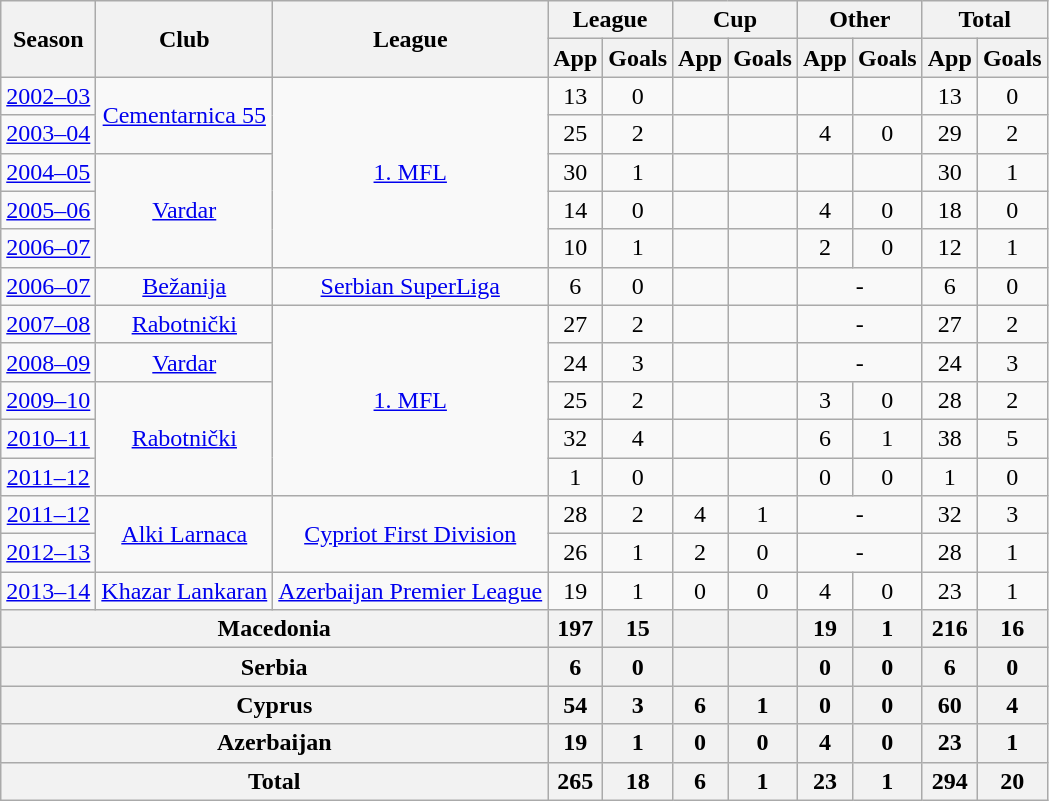<table class="wikitable">
<tr>
<th rowspan=2>Season</th>
<th ! rowspan=2>Club</th>
<th ! rowspan=2>League</th>
<th ! colspan=2>League</th>
<th ! colspan=2>Cup</th>
<th ! colspan=2>Other</th>
<th colspan=3>Total</th>
</tr>
<tr>
<th>App</th>
<th>Goals</th>
<th>App</th>
<th>Goals</th>
<th>App</th>
<th>Goals</th>
<th>App</th>
<th>Goals</th>
</tr>
<tr align=center>
<td><a href='#'>2002–03</a></td>
<td rowspan="2"><a href='#'>Cementarnica 55</a></td>
<td rowspan="5"><a href='#'>1. MFL</a></td>
<td>13</td>
<td>0</td>
<td></td>
<td></td>
<td></td>
<td></td>
<td>13</td>
<td>0</td>
</tr>
<tr align=center>
<td><a href='#'>2003–04</a></td>
<td>25</td>
<td>2</td>
<td></td>
<td></td>
<td>4</td>
<td>0</td>
<td>29</td>
<td>2</td>
</tr>
<tr align=center>
<td><a href='#'>2004–05</a></td>
<td rowspan="3"><a href='#'>Vardar</a></td>
<td>30</td>
<td>1</td>
<td></td>
<td></td>
<td></td>
<td></td>
<td>30</td>
<td>1</td>
</tr>
<tr align=center>
<td><a href='#'>2005–06</a></td>
<td>14</td>
<td>0</td>
<td></td>
<td></td>
<td>4</td>
<td>0</td>
<td>18</td>
<td>0</td>
</tr>
<tr align=center>
<td><a href='#'>2006–07</a></td>
<td>10</td>
<td>1</td>
<td></td>
<td></td>
<td>2</td>
<td>0</td>
<td>12</td>
<td>1</td>
</tr>
<tr align=center>
<td><a href='#'>2006–07</a></td>
<td><a href='#'>Bežanija</a></td>
<td><a href='#'>Serbian SuperLiga</a></td>
<td>6</td>
<td>0</td>
<td></td>
<td></td>
<td colspan="2">-</td>
<td>6</td>
<td>0</td>
</tr>
<tr align=center>
<td><a href='#'>2007–08</a></td>
<td><a href='#'>Rabotnički</a></td>
<td rowspan="5"><a href='#'>1. MFL</a></td>
<td>27</td>
<td>2</td>
<td></td>
<td></td>
<td colspan="2">-</td>
<td>27</td>
<td>2</td>
</tr>
<tr align=center>
<td><a href='#'>2008–09</a></td>
<td><a href='#'>Vardar</a></td>
<td>24</td>
<td>3</td>
<td></td>
<td></td>
<td colspan="2">-</td>
<td>24</td>
<td>3</td>
</tr>
<tr align=center>
<td><a href='#'>2009–10</a></td>
<td rowspan="3"><a href='#'>Rabotnički</a></td>
<td>25</td>
<td>2</td>
<td></td>
<td></td>
<td>3</td>
<td>0</td>
<td>28</td>
<td>2</td>
</tr>
<tr align=center>
<td><a href='#'>2010–11</a></td>
<td>32</td>
<td>4</td>
<td></td>
<td></td>
<td>6</td>
<td>1</td>
<td>38</td>
<td>5</td>
</tr>
<tr align=center>
<td><a href='#'>2011–12</a></td>
<td>1</td>
<td>0</td>
<td></td>
<td></td>
<td>0</td>
<td>0</td>
<td>1</td>
<td>0</td>
</tr>
<tr align=center>
<td><a href='#'>2011–12</a></td>
<td rowspan="2"><a href='#'>Alki Larnaca</a></td>
<td rowspan="2"><a href='#'>Cypriot First Division</a></td>
<td>28</td>
<td>2</td>
<td>4</td>
<td>1</td>
<td colspan="2">-</td>
<td>32</td>
<td>3</td>
</tr>
<tr align=center>
<td><a href='#'>2012–13</a></td>
<td>26</td>
<td>1</td>
<td>2</td>
<td>0</td>
<td colspan="2">-</td>
<td>28</td>
<td>1</td>
</tr>
<tr align=center>
<td><a href='#'>2013–14</a></td>
<td><a href='#'>Khazar Lankaran</a></td>
<td><a href='#'>Azerbaijan Premier League</a></td>
<td>19</td>
<td>1</td>
<td>0</td>
<td>0</td>
<td>4</td>
<td>0</td>
<td>23</td>
<td>1</td>
</tr>
<tr align=center>
<th colspan="3">Macedonia</th>
<th>197</th>
<th>15</th>
<th></th>
<th></th>
<th>19</th>
<th>1</th>
<th>216</th>
<th>16</th>
</tr>
<tr align=center>
<th colspan="3">Serbia</th>
<th>6</th>
<th>0</th>
<th></th>
<th></th>
<th>0</th>
<th>0</th>
<th>6</th>
<th>0</th>
</tr>
<tr align=center>
<th colspan="3">Cyprus</th>
<th>54</th>
<th>3</th>
<th>6</th>
<th>1</th>
<th>0</th>
<th>0</th>
<th>60</th>
<th>4</th>
</tr>
<tr align=center>
<th colspan="3">Azerbaijan</th>
<th>19</th>
<th>1</th>
<th>0</th>
<th>0</th>
<th>4</th>
<th>0</th>
<th>23</th>
<th>1</th>
</tr>
<tr align=center>
<th colspan="3">Total</th>
<th>265</th>
<th>18</th>
<th>6</th>
<th>1</th>
<th>23</th>
<th>1</th>
<th>294</th>
<th>20</th>
</tr>
</table>
